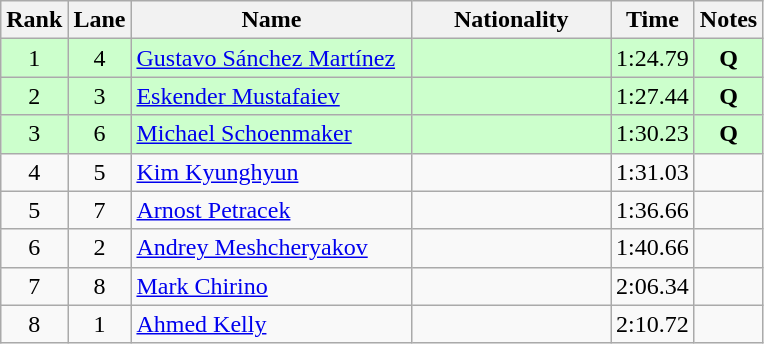<table class="wikitable sortable" style="text-align:center">
<tr>
<th>Rank</th>
<th>Lane</th>
<th style="width:180px">Name</th>
<th style="width:125px">Nationality</th>
<th>Time</th>
<th>Notes</th>
</tr>
<tr style="background:#cfc;">
<td>1</td>
<td>4</td>
<td style="text-align:left;"><a href='#'>Gustavo Sánchez Martínez</a></td>
<td style="text-align:left;"></td>
<td>1:24.79</td>
<td><strong>Q</strong></td>
</tr>
<tr style="background:#cfc;">
<td>2</td>
<td>3</td>
<td style="text-align:left;"><a href='#'>Eskender Mustafaiev</a></td>
<td style="text-align:left;"></td>
<td>1:27.44</td>
<td><strong>Q</strong></td>
</tr>
<tr style="background:#cfc;">
<td>3</td>
<td>6</td>
<td style="text-align:left;"><a href='#'>Michael Schoenmaker</a></td>
<td style="text-align:left;"></td>
<td>1:30.23</td>
<td><strong>Q</strong></td>
</tr>
<tr>
<td>4</td>
<td>5</td>
<td style="text-align:left;"><a href='#'>Kim Kyunghyun</a></td>
<td style="text-align:left;"></td>
<td>1:31.03</td>
<td></td>
</tr>
<tr>
<td>5</td>
<td>7</td>
<td style="text-align:left;"><a href='#'>Arnost Petracek</a></td>
<td style="text-align:left;"></td>
<td>1:36.66</td>
<td></td>
</tr>
<tr>
<td>6</td>
<td>2</td>
<td style="text-align:left;"><a href='#'>Andrey Meshcheryakov</a></td>
<td style="text-align:left;"></td>
<td>1:40.66</td>
<td></td>
</tr>
<tr>
<td>7</td>
<td>8</td>
<td style="text-align:left;"><a href='#'>Mark Chirino</a></td>
<td style="text-align:left;"></td>
<td>2:06.34</td>
<td></td>
</tr>
<tr>
<td>8</td>
<td>1</td>
<td style="text-align:left;"><a href='#'>Ahmed Kelly</a></td>
<td style="text-align:left;"></td>
<td>2:10.72</td>
<td></td>
</tr>
</table>
